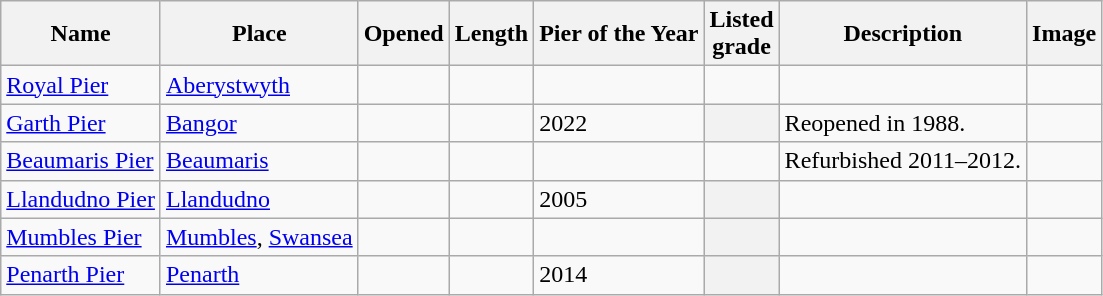<table class="wikitable sortable toptextcells">
<tr>
<th>Name</th>
<th>Place</th>
<th>Opened</th>
<th>Length</th>
<th>Pier of the Year</th>
<th>Listed<br>grade</th>
<th class="unsortable">Description</th>
<th class="unsortable">Image</th>
</tr>
<tr>
<td><a href='#'>Royal Pier</a></td>
<td><a href='#'>Aberystwyth</a></td>
<td></td>
<td></td>
<td></td>
<td></td>
<td></td>
<td></td>
</tr>
<tr>
<td><a href='#'>Garth Pier</a></td>
<td><a href='#'>Bangor</a></td>
<td></td>
<td></td>
<td>2022</td>
<th></th>
<td>Reopened in 1988.</td>
<td></td>
</tr>
<tr>
<td><a href='#'>Beaumaris Pier</a></td>
<td><a href='#'>Beaumaris</a></td>
<td></td>
<td></td>
<td></td>
<td></td>
<td>Refurbished 2011–2012.</td>
<td></td>
</tr>
<tr>
<td><a href='#'>Llandudno Pier</a></td>
<td><a href='#'>Llandudno</a></td>
<td></td>
<td></td>
<td>2005</td>
<th></th>
<td></td>
<td></td>
</tr>
<tr>
<td><a href='#'>Mumbles Pier</a></td>
<td><a href='#'>Mumbles</a>, <a href='#'>Swansea</a></td>
<td></td>
<td></td>
<td></td>
<th></th>
<td></td>
<td></td>
</tr>
<tr>
<td><a href='#'>Penarth Pier</a></td>
<td><a href='#'>Penarth</a></td>
<td></td>
<td></td>
<td>2014</td>
<th></th>
<td></td>
<td></td>
</tr>
</table>
